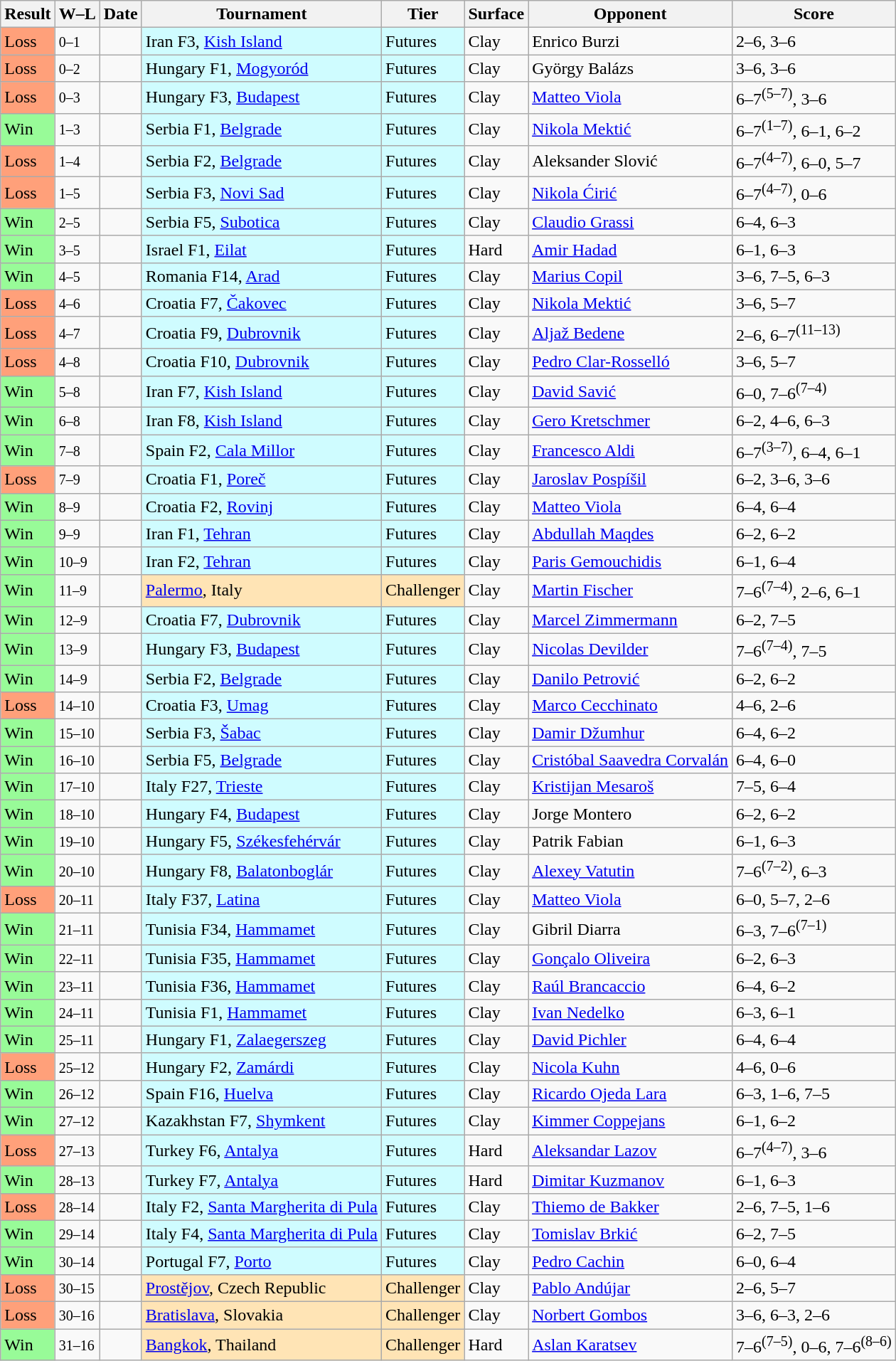<table class="sortable wikitable">
<tr>
<th>Result</th>
<th class="unsortable">W–L</th>
<th>Date</th>
<th>Tournament</th>
<th>Tier</th>
<th>Surface</th>
<th>Opponent</th>
<th class="unsortable">Score</th>
</tr>
<tr>
<td bgcolor=FFA07A>Loss</td>
<td><small>0–1</small></td>
<td></td>
<td style="background:#cffcff;">Iran F3, <a href='#'>Kish Island</a></td>
<td style="background:#cffcff;">Futures</td>
<td>Clay</td>
<td> Enrico Burzi</td>
<td>2–6, 3–6</td>
</tr>
<tr>
<td bgcolor=FFA07A>Loss</td>
<td><small>0–2</small></td>
<td></td>
<td style="background:#cffcff;">Hungary F1, <a href='#'>Mogyoród</a></td>
<td style="background:#cffcff;">Futures</td>
<td>Clay</td>
<td> György Balázs</td>
<td>3–6, 3–6</td>
</tr>
<tr>
<td bgcolor=FFA07A>Loss</td>
<td><small>0–3</small></td>
<td></td>
<td style="background:#cffcff;">Hungary F3, <a href='#'>Budapest</a></td>
<td style="background:#cffcff;">Futures</td>
<td>Clay</td>
<td> <a href='#'>Matteo Viola</a></td>
<td>6–7<sup>(5–7)</sup>, 3–6</td>
</tr>
<tr>
<td bgcolor=98FB98>Win</td>
<td><small>1–3</small></td>
<td></td>
<td style="background:#cffcff;">Serbia F1, <a href='#'>Belgrade</a></td>
<td style="background:#cffcff;">Futures</td>
<td>Clay</td>
<td> <a href='#'>Nikola Mektić</a></td>
<td>6–7<sup>(1–7)</sup>, 6–1, 6–2</td>
</tr>
<tr>
<td bgcolor=FFA07A>Loss</td>
<td><small>1–4</small></td>
<td></td>
<td style="background:#cffcff;">Serbia F2, <a href='#'>Belgrade</a></td>
<td style="background:#cffcff;">Futures</td>
<td>Clay</td>
<td> Aleksander Slović</td>
<td>6–7<sup>(4–7)</sup>, 6–0, 5–7</td>
</tr>
<tr>
<td bgcolor=FFA07A>Loss</td>
<td><small>1–5</small></td>
<td></td>
<td style="background:#cffcff;">Serbia F3, <a href='#'>Novi Sad</a></td>
<td style="background:#cffcff;">Futures</td>
<td>Clay</td>
<td> <a href='#'>Nikola Ćirić</a></td>
<td>6–7<sup>(4–7)</sup>, 0–6</td>
</tr>
<tr>
<td bgcolor=98FB98>Win</td>
<td><small>2–5</small></td>
<td></td>
<td style="background:#cffcff;">Serbia F5, <a href='#'>Subotica</a></td>
<td style="background:#cffcff;">Futures</td>
<td>Clay</td>
<td> <a href='#'>Claudio Grassi</a></td>
<td>6–4, 6–3</td>
</tr>
<tr>
<td bgcolor=98FB98>Win</td>
<td><small>3–5</small></td>
<td></td>
<td style="background:#cffcff;">Israel F1, <a href='#'>Eilat</a></td>
<td style="background:#cffcff;">Futures</td>
<td>Hard</td>
<td> <a href='#'>Amir Hadad</a></td>
<td>6–1, 6–3</td>
</tr>
<tr>
<td bgcolor=98FB98>Win</td>
<td><small>4–5</small></td>
<td></td>
<td style="background:#cffcff;">Romania F14, <a href='#'>Arad</a></td>
<td style="background:#cffcff;">Futures</td>
<td>Clay</td>
<td> <a href='#'>Marius Copil</a></td>
<td>3–6, 7–5, 6–3</td>
</tr>
<tr>
<td bgcolor=FFA07A>Loss</td>
<td><small>4–6</small></td>
<td></td>
<td style="background:#cffcff;">Croatia F7, <a href='#'>Čakovec</a></td>
<td style="background:#cffcff;">Futures</td>
<td>Clay</td>
<td> <a href='#'>Nikola Mektić</a></td>
<td>3–6, 5–7</td>
</tr>
<tr>
<td bgcolor=FFA07A>Loss</td>
<td><small>4–7</small></td>
<td></td>
<td style="background:#cffcff;">Croatia F9, <a href='#'>Dubrovnik</a></td>
<td style="background:#cffcff;">Futures</td>
<td>Clay</td>
<td> <a href='#'>Aljaž Bedene</a></td>
<td>2–6, 6–7<sup>(11–13)</sup></td>
</tr>
<tr>
<td bgcolor=ffa07a>Loss</td>
<td><small>4–8</small></td>
<td></td>
<td style="background:#cffcff;">Croatia F10, <a href='#'>Dubrovnik</a></td>
<td style="background:#cffcff;">Futures</td>
<td>Clay</td>
<td> <a href='#'>Pedro Clar-Rosselló</a></td>
<td>3–6, 5–7</td>
</tr>
<tr>
<td bgcolor=98FB98>Win</td>
<td><small>5–8</small></td>
<td></td>
<td style="background:#cffcff;">Iran F7, <a href='#'>Kish Island</a></td>
<td style="background:#cffcff;">Futures</td>
<td>Clay</td>
<td> <a href='#'>David Savić</a></td>
<td>6–0, 7–6<sup>(7–4)</sup></td>
</tr>
<tr>
<td bgcolor=98FB98>Win</td>
<td><small>6–8</small></td>
<td></td>
<td style="background:#cffcff;">Iran F8, <a href='#'>Kish Island</a></td>
<td style="background:#cffcff;">Futures</td>
<td>Clay</td>
<td> <a href='#'>Gero Kretschmer</a></td>
<td>6–2, 4–6, 6–3</td>
</tr>
<tr>
<td bgcolor=98FB98>Win</td>
<td><small>7–8</small></td>
<td></td>
<td style="background:#cffcff;">Spain F2, <a href='#'>Cala Millor</a></td>
<td style="background:#cffcff;">Futures</td>
<td>Clay</td>
<td> <a href='#'>Francesco Aldi</a></td>
<td>6–7<sup>(3–7)</sup>, 6–4, 6–1</td>
</tr>
<tr>
<td bgcolor=ffa07a>Loss</td>
<td><small>7–9</small></td>
<td></td>
<td style="background:#cffcff;">Croatia F1, <a href='#'>Poreč</a></td>
<td style="background:#cffcff;">Futures</td>
<td>Clay</td>
<td> <a href='#'>Jaroslav Pospíšil</a></td>
<td>6–2, 3–6, 3–6</td>
</tr>
<tr>
<td bgcolor=98FB98>Win</td>
<td><small>8–9</small></td>
<td></td>
<td style="background:#cffcff;">Croatia F2, <a href='#'>Rovinj</a></td>
<td style="background:#cffcff;">Futures</td>
<td>Clay</td>
<td> <a href='#'>Matteo Viola</a></td>
<td>6–4, 6–4</td>
</tr>
<tr>
<td bgcolor=98FB98>Win</td>
<td><small>9–9</small></td>
<td></td>
<td style="background:#cffcff;">Iran F1, <a href='#'>Tehran</a></td>
<td style="background:#cffcff;">Futures</td>
<td>Clay</td>
<td> <a href='#'>Abdullah Maqdes</a></td>
<td>6–2, 6–2</td>
</tr>
<tr>
<td bgcolor=98FB98>Win</td>
<td><small>10–9</small></td>
<td></td>
<td style="background:#cffcff;">Iran F2, <a href='#'>Tehran</a></td>
<td style="background:#cffcff;">Futures</td>
<td>Clay</td>
<td> <a href='#'>Paris Gemouchidis</a></td>
<td>6–1, 6–4</td>
</tr>
<tr>
<td bgcolor=98FB98>Win</td>
<td><small>11–9</small></td>
<td><a href='#'></a></td>
<td style="background:moccasin;"><a href='#'>Palermo</a>, Italy</td>
<td style="background:moccasin;">Challenger</td>
<td>Clay</td>
<td> <a href='#'>Martin Fischer</a></td>
<td>7–6<sup>(7–4)</sup>, 2–6, 6–1</td>
</tr>
<tr>
<td bgcolor=98FB98>Win</td>
<td><small>12–9</small></td>
<td></td>
<td style="background:#cffcff;">Croatia F7, <a href='#'>Dubrovnik</a></td>
<td style="background:#cffcff;">Futures</td>
<td>Clay</td>
<td> <a href='#'>Marcel Zimmermann</a></td>
<td>6–2, 7–5</td>
</tr>
<tr>
<td bgcolor=98FB98>Win</td>
<td><small>13–9</small></td>
<td></td>
<td style="background:#cffcff;">Hungary F3, <a href='#'>Budapest</a></td>
<td style="background:#cffcff;">Futures</td>
<td>Clay</td>
<td> <a href='#'>Nicolas Devilder</a></td>
<td>7–6<sup>(7–4)</sup>, 7–5</td>
</tr>
<tr>
<td bgcolor=98FB98>Win</td>
<td><small>14–9</small></td>
<td></td>
<td style="background:#cffcff;">Serbia F2, <a href='#'>Belgrade</a></td>
<td style="background:#cffcff;">Futures</td>
<td>Clay</td>
<td> <a href='#'>Danilo Petrović</a></td>
<td>6–2, 6–2</td>
</tr>
<tr>
<td bgcolor=ffa07a>Loss</td>
<td><small>14–10</small></td>
<td></td>
<td style="background:#cffcff;">Croatia F3, <a href='#'>Umag</a></td>
<td style="background:#cffcff;">Futures</td>
<td>Clay</td>
<td> <a href='#'>Marco Cecchinato</a></td>
<td>4–6, 2–6</td>
</tr>
<tr>
<td bgcolor=98FB98>Win</td>
<td><small>15–10</small></td>
<td></td>
<td style="background:#cffcff;">Serbia F3, <a href='#'>Šabac</a></td>
<td style="background:#cffcff;">Futures</td>
<td>Clay</td>
<td> <a href='#'>Damir Džumhur</a></td>
<td>6–4, 6–2</td>
</tr>
<tr>
<td bgcolor=98FB98>Win</td>
<td><small>16–10</small></td>
<td></td>
<td style="background:#cffcff;">Serbia F5, <a href='#'>Belgrade</a></td>
<td style="background:#cffcff;">Futures</td>
<td>Clay</td>
<td> <a href='#'>Cristóbal Saavedra Corvalán</a></td>
<td>6–4, 6–0</td>
</tr>
<tr>
<td bgcolor=98FB98>Win</td>
<td><small>17–10</small></td>
<td></td>
<td style="background:#cffcff;">Italy F27, <a href='#'>Trieste</a></td>
<td style="background:#cffcff;">Futures</td>
<td>Clay</td>
<td> <a href='#'>Kristijan Mesaroš</a></td>
<td>7–5, 6–4</td>
</tr>
<tr>
<td bgcolor=98FB98>Win</td>
<td><small>18–10</small></td>
<td></td>
<td style="background:#cffcff;">Hungary F4, <a href='#'>Budapest</a></td>
<td style="background:#cffcff;">Futures</td>
<td>Clay</td>
<td> Jorge Montero</td>
<td>6–2, 6–2</td>
</tr>
<tr>
<td bgcolor=98FB98>Win</td>
<td><small>19–10</small></td>
<td></td>
<td style="background:#cffcff;">Hungary F5, <a href='#'>Székesfehérvár</a></td>
<td style="background:#cffcff;">Futures</td>
<td>Clay</td>
<td> Patrik Fabian</td>
<td>6–1, 6–3</td>
</tr>
<tr>
<td bgcolor=98FB98>Win</td>
<td><small>20–10</small></td>
<td></td>
<td style="background:#cffcff;">Hungary F8, <a href='#'>Balatonboglár</a></td>
<td style="background:#cffcff;">Futures</td>
<td>Clay</td>
<td> <a href='#'>Alexey Vatutin</a></td>
<td>7–6<sup>(7–2)</sup>, 6–3</td>
</tr>
<tr>
<td bgcolor=ffa07a>Loss</td>
<td><small>20–11</small></td>
<td></td>
<td style="background:#cffcff;">Italy F37, <a href='#'>Latina</a></td>
<td style="background:#cffcff;">Futures</td>
<td>Clay</td>
<td> <a href='#'>Matteo Viola</a></td>
<td>6–0, 5–7, 2–6</td>
</tr>
<tr>
<td bgcolor=98FB98>Win</td>
<td><small>21–11</small></td>
<td></td>
<td style="background:#cffcff;">Tunisia F34, <a href='#'>Hammamet</a></td>
<td style="background:#cffcff;">Futures</td>
<td>Clay</td>
<td> Gibril Diarra</td>
<td>6–3, 7–6<sup>(7–1)</sup></td>
</tr>
<tr>
<td bgcolor=98FB98>Win</td>
<td><small>22–11</small></td>
<td></td>
<td style="background:#cffcff;">Tunisia F35, <a href='#'>Hammamet</a></td>
<td style="background:#cffcff;">Futures</td>
<td>Clay</td>
<td> <a href='#'>Gonçalo Oliveira</a></td>
<td>6–2, 6–3</td>
</tr>
<tr>
<td bgcolor=98FB98>Win</td>
<td><small>23–11</small></td>
<td></td>
<td style="background:#cffcff;">Tunisia F36, <a href='#'>Hammamet</a></td>
<td style="background:#cffcff;">Futures</td>
<td>Clay</td>
<td> <a href='#'>Raúl Brancaccio</a></td>
<td>6–4, 6–2</td>
</tr>
<tr>
<td bgcolor=98FB98>Win</td>
<td><small>24–11</small></td>
<td></td>
<td style="background:#cffcff;">Tunisia F1, <a href='#'>Hammamet</a></td>
<td style="background:#cffcff;">Futures</td>
<td>Clay</td>
<td> <a href='#'>Ivan Nedelko</a></td>
<td>6–3, 6–1</td>
</tr>
<tr>
<td bgcolor=98FB98>Win</td>
<td><small>25–11</small></td>
<td></td>
<td style="background:#cffcff;">Hungary F1, <a href='#'>Zalaegerszeg</a></td>
<td style="background:#cffcff;">Futures</td>
<td>Clay</td>
<td> <a href='#'>David Pichler</a></td>
<td>6–4, 6–4</td>
</tr>
<tr>
<td bgcolor=ffa07a>Loss</td>
<td><small>25–12</small></td>
<td></td>
<td style="background:#cffcff;">Hungary F2, <a href='#'>Zamárdi</a></td>
<td style="background:#cffcff;">Futures</td>
<td>Clay</td>
<td> <a href='#'>Nicola Kuhn</a></td>
<td>4–6, 0–6</td>
</tr>
<tr>
<td bgcolor=98FB98>Win</td>
<td><small>26–12</small></td>
<td></td>
<td style="background:#cffcff;">Spain F16, <a href='#'>Huelva</a></td>
<td style="background:#cffcff;">Futures</td>
<td>Clay</td>
<td> <a href='#'>Ricardo Ojeda Lara</a></td>
<td>6–3, 1–6, 7–5</td>
</tr>
<tr>
<td bgcolor=98FB98>Win</td>
<td><small>27–12</small></td>
<td></td>
<td style="background:#cffcff;">Kazakhstan F7, <a href='#'>Shymkent</a></td>
<td style="background:#cffcff;">Futures</td>
<td>Clay</td>
<td> <a href='#'>Kimmer Coppejans</a></td>
<td>6–1, 6–2</td>
</tr>
<tr>
<td bgcolor=ffa07a>Loss</td>
<td><small>27–13</small></td>
<td></td>
<td style="background:#cffcff;">Turkey F6, <a href='#'>Antalya</a></td>
<td style="background:#cffcff;">Futures</td>
<td>Hard</td>
<td> <a href='#'>Aleksandar Lazov</a></td>
<td>6–7<sup>(4–7)</sup>, 3–6</td>
</tr>
<tr>
<td bgcolor=98FB98>Win</td>
<td><small>28–13</small></td>
<td></td>
<td style="background:#cffcff;">Turkey F7, <a href='#'>Antalya</a></td>
<td style="background:#cffcff;">Futures</td>
<td>Hard</td>
<td> <a href='#'>Dimitar Kuzmanov</a></td>
<td>6–1, 6–3</td>
</tr>
<tr>
<td bgcolor=ffa07a>Loss</td>
<td><small>28–14</small></td>
<td></td>
<td style="background:#cffcff;">Italy F2, <a href='#'>Santa Margherita di Pula</a></td>
<td style="background:#cffcff;">Futures</td>
<td>Clay</td>
<td> <a href='#'>Thiemo de Bakker</a></td>
<td>2–6, 7–5, 1–6</td>
</tr>
<tr>
<td bgcolor=98FB98>Win</td>
<td><small>29–14</small></td>
<td></td>
<td style="background:#cffcff;">Italy F4, <a href='#'>Santa Margherita di Pula</a></td>
<td style="background:#cffcff;">Futures</td>
<td>Clay</td>
<td> <a href='#'>Tomislav Brkić</a></td>
<td>6–2, 7–5</td>
</tr>
<tr>
<td bgcolor=98FB98>Win</td>
<td><small>30–14</small></td>
<td></td>
<td style="background:#cffcff;">Portugal F7, <a href='#'>Porto</a></td>
<td style="background:#cffcff;">Futures</td>
<td>Clay</td>
<td> <a href='#'>Pedro Cachin</a></td>
<td>6–0, 6–4</td>
</tr>
<tr>
<td bgcolor=ffa07a>Loss</td>
<td><small>30–15</small></td>
<td><a href='#'></a></td>
<td style="background:moccasin;"><a href='#'>Prostějov</a>, Czech Republic</td>
<td style="background:moccasin;">Challenger</td>
<td>Clay</td>
<td> <a href='#'>Pablo Andújar</a></td>
<td>2–6, 5–7</td>
</tr>
<tr>
<td bgcolor=ffa07a>Loss</td>
<td><small>30–16</small></td>
<td><a href='#'></a></td>
<td style="background:moccasin;"><a href='#'>Bratislava</a>, Slovakia</td>
<td style="background:moccasin;">Challenger</td>
<td>Clay</td>
<td> <a href='#'>Norbert Gombos</a></td>
<td>3–6, 6–3, 2–6</td>
</tr>
<tr>
<td bgcolor=98FB98>Win</td>
<td><small>31–16</small></td>
<td><a href='#'></a></td>
<td style="background:moccasin;"><a href='#'>Bangkok</a>, Thailand</td>
<td style="background:moccasin;">Challenger</td>
<td>Hard</td>
<td> <a href='#'>Aslan Karatsev</a></td>
<td>7–6<sup>(7–5)</sup>, 0–6, 7–6<sup>(8–6)</sup></td>
</tr>
</table>
